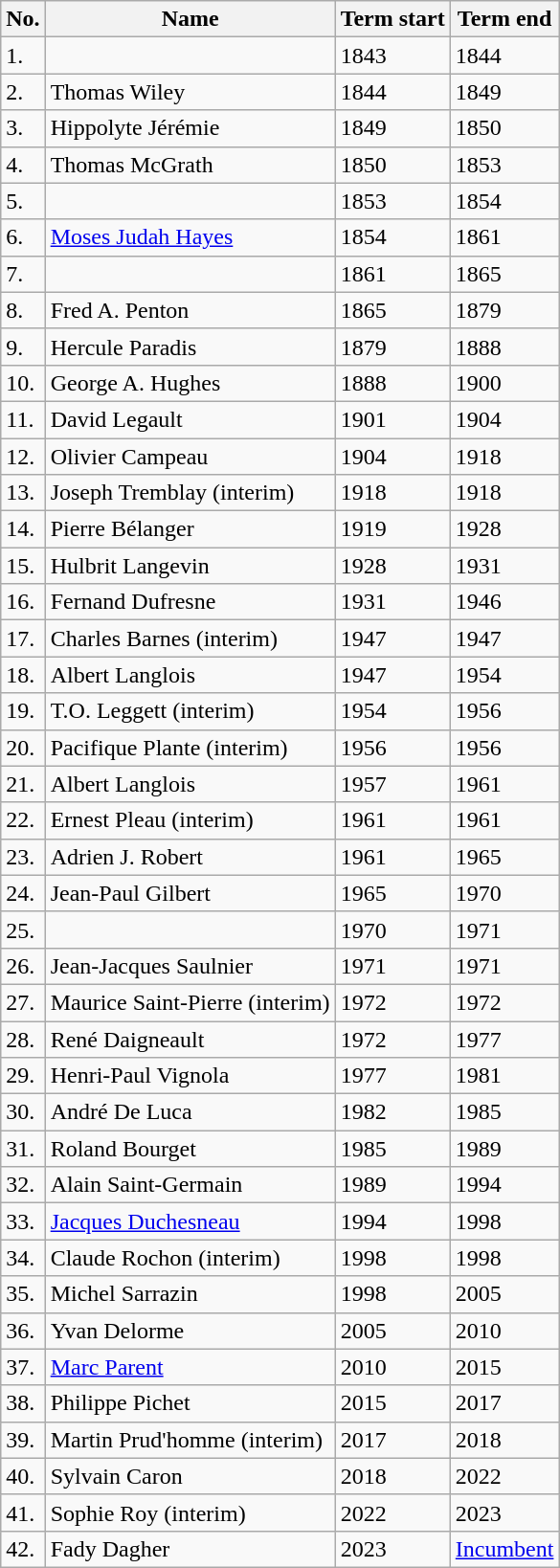<table class="wikitable sortable">
<tr>
<th>No.</th>
<th>Name</th>
<th>Term start</th>
<th>Term end</th>
</tr>
<tr>
<td>1.</td>
<td></td>
<td>1843</td>
<td>1844</td>
</tr>
<tr>
<td>2.</td>
<td>Thomas Wiley</td>
<td>1844</td>
<td>1849</td>
</tr>
<tr>
<td>3.</td>
<td>Hippolyte Jérémie</td>
<td>1849</td>
<td>1850</td>
</tr>
<tr>
<td>4.</td>
<td>Thomas McGrath</td>
<td>1850</td>
<td>1853</td>
</tr>
<tr>
<td>5.</td>
<td></td>
<td>1853</td>
<td>1854</td>
</tr>
<tr>
<td>6.</td>
<td><a href='#'>Moses Judah Hayes</a></td>
<td>1854</td>
<td>1861</td>
</tr>
<tr>
<td>7.</td>
<td></td>
<td>1861</td>
<td>1865</td>
</tr>
<tr>
<td>8.</td>
<td>Fred A. Penton</td>
<td>1865</td>
<td>1879</td>
</tr>
<tr>
<td>9.</td>
<td>Hercule Paradis</td>
<td>1879</td>
<td>1888</td>
</tr>
<tr>
<td>10.</td>
<td>George A. Hughes</td>
<td>1888</td>
<td>1900</td>
</tr>
<tr>
<td>11.</td>
<td>David Legault</td>
<td>1901</td>
<td>1904</td>
</tr>
<tr>
<td>12.</td>
<td>Olivier Campeau</td>
<td>1904</td>
<td>1918</td>
</tr>
<tr>
<td>13.</td>
<td>Joseph Tremblay (interim)</td>
<td>1918</td>
<td>1918</td>
</tr>
<tr>
<td>14.</td>
<td>Pierre Bélanger</td>
<td>1919</td>
<td>1928</td>
</tr>
<tr>
<td>15.</td>
<td>Hulbrit Langevin</td>
<td>1928</td>
<td>1931</td>
</tr>
<tr>
<td>16.</td>
<td>Fernand Dufresne</td>
<td>1931</td>
<td>1946</td>
</tr>
<tr>
<td>17.</td>
<td>Charles Barnes (interim)</td>
<td>1947</td>
<td>1947</td>
</tr>
<tr>
<td>18.</td>
<td>Albert Langlois</td>
<td>1947</td>
<td>1954</td>
</tr>
<tr>
<td>19.</td>
<td>T.O. Leggett (interim)</td>
<td>1954</td>
<td>1956</td>
</tr>
<tr>
<td>20.</td>
<td>Pacifique Plante (interim)</td>
<td>1956</td>
<td>1956</td>
</tr>
<tr>
<td>21.</td>
<td>Albert Langlois</td>
<td>1957</td>
<td>1961</td>
</tr>
<tr>
<td>22.</td>
<td>Ernest Pleau (interim)</td>
<td>1961</td>
<td>1961</td>
</tr>
<tr>
<td>23.</td>
<td>Adrien J. Robert</td>
<td>1961</td>
<td>1965</td>
</tr>
<tr>
<td>24.</td>
<td>Jean-Paul Gilbert</td>
<td>1965</td>
<td>1970</td>
</tr>
<tr>
<td>25.</td>
<td></td>
<td>1970</td>
<td>1971</td>
</tr>
<tr>
<td>26.</td>
<td>Jean-Jacques Saulnier</td>
<td>1971</td>
<td>1971</td>
</tr>
<tr>
<td>27.</td>
<td>Maurice Saint-Pierre (interim)</td>
<td>1972</td>
<td>1972</td>
</tr>
<tr>
<td>28.</td>
<td>René Daigneault</td>
<td>1972</td>
<td>1977</td>
</tr>
<tr>
<td>29.</td>
<td>Henri-Paul Vignola</td>
<td>1977</td>
<td>1981</td>
</tr>
<tr>
<td>30.</td>
<td>André De Luca</td>
<td>1982</td>
<td>1985</td>
</tr>
<tr>
<td>31.</td>
<td>Roland Bourget</td>
<td>1985</td>
<td>1989</td>
</tr>
<tr>
<td>32.</td>
<td>Alain Saint-Germain</td>
<td>1989</td>
<td>1994</td>
</tr>
<tr>
<td>33.</td>
<td><a href='#'>Jacques Duchesneau</a></td>
<td>1994</td>
<td>1998</td>
</tr>
<tr>
<td>34.</td>
<td>Claude Rochon (interim)</td>
<td>1998</td>
<td>1998</td>
</tr>
<tr>
<td>35.</td>
<td>Michel Sarrazin</td>
<td>1998</td>
<td>2005</td>
</tr>
<tr>
<td>36.</td>
<td>Yvan Delorme</td>
<td>2005</td>
<td>2010</td>
</tr>
<tr>
<td>37.</td>
<td><a href='#'>Marc Parent</a></td>
<td>2010</td>
<td>2015</td>
</tr>
<tr>
<td>38.</td>
<td>Philippe Pichet</td>
<td>2015</td>
<td>2017</td>
</tr>
<tr>
<td>39.</td>
<td>Martin Prud'homme (interim)</td>
<td>2017</td>
<td>2018</td>
</tr>
<tr>
<td>40.</td>
<td>Sylvain Caron</td>
<td>2018</td>
<td>2022</td>
</tr>
<tr>
<td>41.</td>
<td>Sophie Roy (interim)</td>
<td>2022</td>
<td>2023</td>
</tr>
<tr>
<td>42.</td>
<td>Fady Dagher</td>
<td>2023</td>
<td><a href='#'>Incumbent</a></td>
</tr>
</table>
